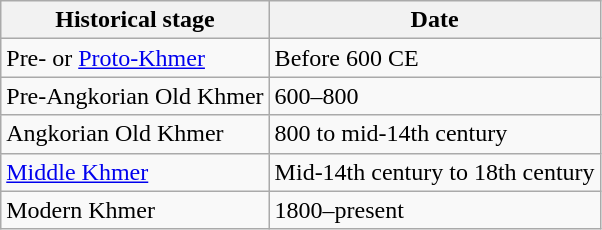<table class="wikitable">
<tr>
<th c=01>Historical stage</th>
<th c=02>Date</th>
</tr>
<tr>
<td c=01>Pre- or <a href='#'>Proto-Khmer</a></td>
<td c=02>Before 600 CE</td>
</tr>
<tr>
<td c=01>Pre-Angkorian Old Khmer</td>
<td c=02>600–800</td>
</tr>
<tr>
<td c=01>Angkorian Old Khmer</td>
<td c=02>800 to mid-14th century</td>
</tr>
<tr>
<td c=01><a href='#'>Middle Khmer</a></td>
<td c=02>Mid-14th century to 18th century</td>
</tr>
<tr>
<td c=01>Modern Khmer</td>
<td c=02>1800–present</td>
</tr>
</table>
